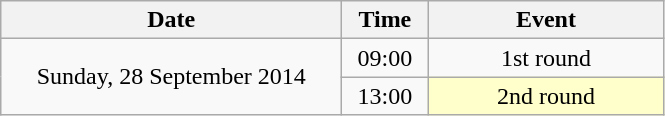<table class = "wikitable" style="text-align:center;">
<tr>
<th width=220>Date</th>
<th width=50>Time</th>
<th width=150>Event</th>
</tr>
<tr>
<td rowspan=2>Sunday, 28 September 2014</td>
<td>09:00</td>
<td>1st round</td>
</tr>
<tr>
<td>13:00</td>
<td bgcolor=ffffcc>2nd round</td>
</tr>
</table>
